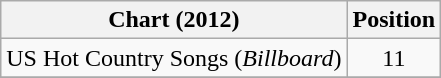<table class="wikitable sortable">
<tr>
<th scope="col">Chart (2012)</th>
<th scope="col">Position</th>
</tr>
<tr>
<td>US Hot Country Songs (<em>Billboard</em>)</td>
<td align="center">11</td>
</tr>
<tr>
</tr>
</table>
